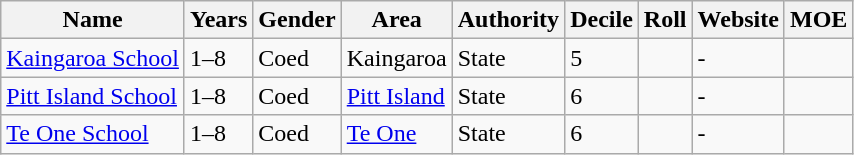<table class="wikitable sortable">
<tr>
<th>Name</th>
<th>Years</th>
<th>Gender</th>
<th>Area</th>
<th>Authority</th>
<th>Decile</th>
<th>Roll</th>
<th>Website</th>
<th>MOE</th>
</tr>
<tr>
<td><a href='#'>Kaingaroa School</a></td>
<td>1–8</td>
<td>Coed</td>
<td>Kaingaroa</td>
<td>State</td>
<td>5</td>
<td></td>
<td>-</td>
<td></td>
</tr>
<tr>
<td><a href='#'>Pitt Island School</a></td>
<td>1–8</td>
<td>Coed</td>
<td><a href='#'>Pitt Island</a></td>
<td>State</td>
<td>6</td>
<td></td>
<td>-</td>
<td></td>
</tr>
<tr>
<td><a href='#'>Te One School</a></td>
<td>1–8</td>
<td>Coed</td>
<td><a href='#'>Te One</a></td>
<td>State</td>
<td>6</td>
<td></td>
<td>-</td>
<td></td>
</tr>
</table>
